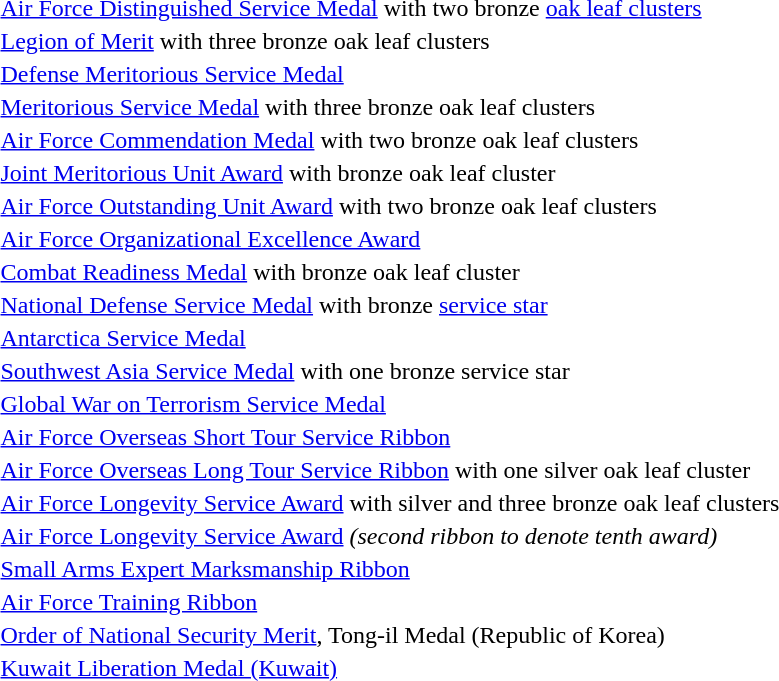<table>
<tr>
<td><span></span><span></span></td>
<td><a href='#'>Air Force Distinguished Service Medal</a> with two bronze <a href='#'>oak leaf clusters</a></td>
</tr>
<tr>
<td><span></span><span></span><span></span></td>
<td><a href='#'>Legion of Merit</a> with three bronze oak leaf clusters</td>
</tr>
<tr>
<td></td>
<td><a href='#'>Defense Meritorious Service Medal</a></td>
</tr>
<tr>
<td><span></span><span></span><span></span></td>
<td><a href='#'>Meritorious Service Medal</a> with three bronze oak leaf clusters</td>
</tr>
<tr>
<td><span></span><span></span></td>
<td><a href='#'>Air Force Commendation Medal</a> with two bronze oak leaf clusters</td>
</tr>
<tr>
<td></td>
<td><a href='#'>Joint Meritorious Unit Award</a> with bronze oak leaf cluster</td>
</tr>
<tr>
<td><span></span><span></span></td>
<td><a href='#'>Air Force Outstanding Unit Award</a> with two bronze oak leaf clusters</td>
</tr>
<tr>
<td></td>
<td><a href='#'>Air Force Organizational Excellence Award</a></td>
</tr>
<tr>
<td></td>
<td><a href='#'>Combat Readiness Medal</a> with bronze oak leaf cluster</td>
</tr>
<tr>
<td></td>
<td><a href='#'>National Defense Service Medal</a> with bronze <a href='#'>service star</a></td>
</tr>
<tr>
<td></td>
<td><a href='#'>Antarctica Service Medal</a></td>
</tr>
<tr>
<td></td>
<td><a href='#'>Southwest Asia Service Medal</a> with one bronze service star</td>
</tr>
<tr>
<td></td>
<td><a href='#'>Global War on Terrorism Service Medal</a></td>
</tr>
<tr>
<td></td>
<td><a href='#'>Air Force Overseas Short Tour Service Ribbon</a></td>
</tr>
<tr>
<td></td>
<td><a href='#'>Air Force Overseas Long Tour Service Ribbon</a> with one silver oak leaf cluster</td>
</tr>
<tr>
<td><span></span><span></span><span></span><span></span></td>
<td><a href='#'>Air Force Longevity Service Award</a> with silver and three bronze oak leaf clusters</td>
</tr>
<tr>
<td></td>
<td><a href='#'>Air Force Longevity Service Award</a> <em>(second ribbon to denote tenth award)</em></td>
</tr>
<tr>
<td></td>
<td><a href='#'>Small Arms Expert Marksmanship Ribbon</a></td>
</tr>
<tr>
<td></td>
<td><a href='#'>Air Force Training Ribbon</a></td>
</tr>
<tr>
<td></td>
<td><a href='#'>Order of National Security Merit</a>, Tong-il Medal (Republic of Korea)</td>
</tr>
<tr>
<td></td>
<td><a href='#'>Kuwait Liberation Medal (Kuwait)</a></td>
</tr>
</table>
